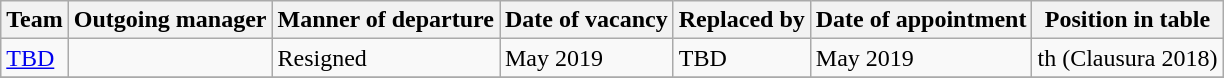<table class="wikitable">
<tr>
<th>Team</th>
<th>Outgoing manager</th>
<th>Manner of departure</th>
<th>Date of vacancy</th>
<th>Replaced by</th>
<th>Date of appointment</th>
<th>Position in table</th>
</tr>
<tr>
<td><a href='#'>TBD</a></td>
<td></td>
<td>Resigned</td>
<td>May 2019</td>
<td> TBD</td>
<td>May 2019</td>
<td>th (Clausura 2018)</td>
</tr>
<tr>
</tr>
</table>
